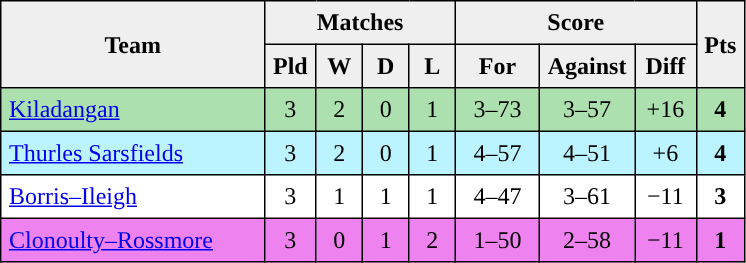<table style=border-collapse:collapse border=1 cellspacing=0 cellpadding=5>
<tr align=center bgcolor=#efefef>
<th rowspan=2 width=165>Team</th>
<th colspan=4>Matches</th>
<th colspan=3>Score</th>
<th rowspan=2width=20>Pts</th>
</tr>
<tr align=center bgcolor=#efefef>
<th width=20>Pld</th>
<th width=20>W</th>
<th width=20>D</th>
<th width=20>L</th>
<th width=45>For</th>
<th width=45>Against</th>
<th width=30>Diff</th>
</tr>
<tr align=center style="background:#ACE1AF;">
<td style="text-align:left;"> <a href='#'>Kiladangan</a></td>
<td>3</td>
<td>2</td>
<td>0</td>
<td>1</td>
<td>3–73</td>
<td>3–57</td>
<td>+16</td>
<td><strong>4</strong></td>
</tr>
<tr align=center style="background:#BBF3FF;">
<td style="text-align:left;"> <a href='#'>Thurles Sarsfields</a></td>
<td>3</td>
<td>2</td>
<td>0</td>
<td>1</td>
<td>4–57</td>
<td>4–51</td>
<td>+6</td>
<td><strong>4</strong></td>
</tr>
<tr align=center>
<td style="text-align:left;"> <a href='#'>Borris–Ileigh</a></td>
<td>3</td>
<td>1</td>
<td>1</td>
<td>1</td>
<td>4–47</td>
<td>3–61</td>
<td>−11</td>
<td><strong>3</strong></td>
</tr>
<tr align=center style="background:#EE82EE;">
<td style="text-align:left;"> <a href='#'>Clonoulty–Rossmore</a></td>
<td>3</td>
<td>0</td>
<td>1</td>
<td>2</td>
<td>1–50</td>
<td>2–58</td>
<td>−11</td>
<td><strong>1</strong></td>
</tr>
</table>
